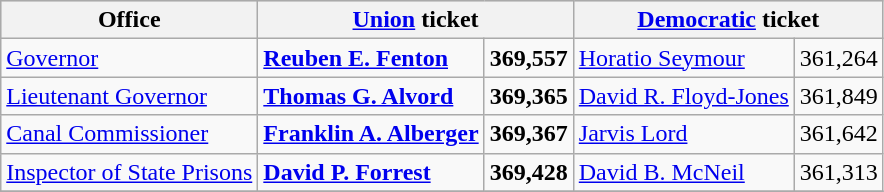<table class=wikitable>
<tr bgcolor=lightgrey>
<th>Office</th>
<th colspan="2" ><a href='#'>Union</a> ticket</th>
<th colspan="2" ><a href='#'>Democratic</a> ticket</th>
</tr>
<tr>
<td><a href='#'>Governor</a></td>
<td><strong><a href='#'>Reuben E. Fenton</a></strong></td>
<td align="right"><strong>369,557</strong></td>
<td><a href='#'>Horatio Seymour</a></td>
<td align="right">361,264</td>
</tr>
<tr>
<td><a href='#'>Lieutenant Governor</a></td>
<td><strong><a href='#'>Thomas G. Alvord</a></strong></td>
<td align="right"><strong>369,365</strong></td>
<td><a href='#'>David R. Floyd-Jones</a></td>
<td align="right">361,849</td>
</tr>
<tr>
<td><a href='#'>Canal Commissioner</a></td>
<td><strong><a href='#'>Franklin A. Alberger</a></strong></td>
<td align="right"><strong>369,367</strong></td>
<td><a href='#'>Jarvis Lord</a></td>
<td align="right">361,642</td>
</tr>
<tr>
<td><a href='#'>Inspector of State Prisons</a></td>
<td><strong><a href='#'>David P. Forrest</a></strong></td>
<td align="right"><strong>369,428</strong></td>
<td><a href='#'>David B. McNeil</a></td>
<td align="right">361,313</td>
</tr>
<tr>
</tr>
</table>
